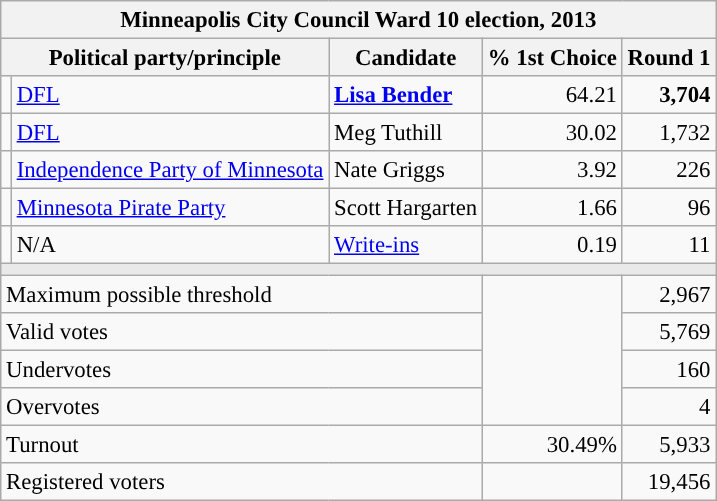<table class="wikitable" style="font-size:95%">
<tr>
<th colspan="5">Minneapolis City Council Ward 10 election, 2013</th>
</tr>
<tr>
<th colspan="2">Political party/principle</th>
<th>Candidate</th>
<th>% 1st Choice</th>
<th>Round 1</th>
</tr>
<tr>
<td style="background-color:"></td>
<td><a href='#'>DFL</a></td>
<td><strong><a href='#'>Lisa Bender</a></strong></td>
<td align="right">64.21</td>
<td align="right"><strong>3,704</strong></td>
</tr>
<tr>
<td style="background-color:"></td>
<td><a href='#'>DFL</a></td>
<td>Meg Tuthill</td>
<td align="right">30.02</td>
<td align="right">1,732</td>
</tr>
<tr>
<td style="background-color:"></td>
<td><a href='#'>Independence Party of Minnesota</a></td>
<td>Nate Griggs</td>
<td align="right">3.92</td>
<td align="right">226</td>
</tr>
<tr>
<td style="background-color:"></td>
<td><a href='#'>Minnesota Pirate Party</a></td>
<td>Scott Hargarten</td>
<td align="right">1.66</td>
<td align="right">96</td>
</tr>
<tr>
<td style="background-color:"></td>
<td>N/A</td>
<td><a href='#'>Write-ins</a></td>
<td align="right">0.19</td>
<td align="right">11</td>
</tr>
<tr>
<td colspan="5" style="background: #E9E9E9"></td>
</tr>
<tr>
<td colspan="3">Maximum possible threshold</td>
<td rowspan="4"></td>
<td align="right">2,967</td>
</tr>
<tr>
<td colspan="3">Valid votes</td>
<td align="right">5,769</td>
</tr>
<tr>
<td colspan="3">Undervotes</td>
<td align="right">160</td>
</tr>
<tr>
<td colspan="3">Overvotes</td>
<td align="right">4</td>
</tr>
<tr>
<td colspan="3">Turnout</td>
<td align="right">30.49%</td>
<td align="right">5,933</td>
</tr>
<tr>
<td colspan="3">Registered voters</td>
<td></td>
<td align="right">19,456</td>
</tr>
</table>
